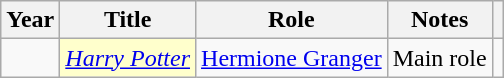<table class="wikitable sortable">
<tr>
<th>Year</th>
<th>Title</th>
<th>Role</th>
<th class="unsortable">Notes</th>
<th class="unsortable"></th>
</tr>
<tr>
<td></td>
<td style="background:#FFFFCC;"><em><a href='#'>Harry Potter</a></em> </td>
<td><a href='#'>Hermione Granger</a></td>
<td>Main role</td>
<td style="text-align:center;"></td>
</tr>
</table>
